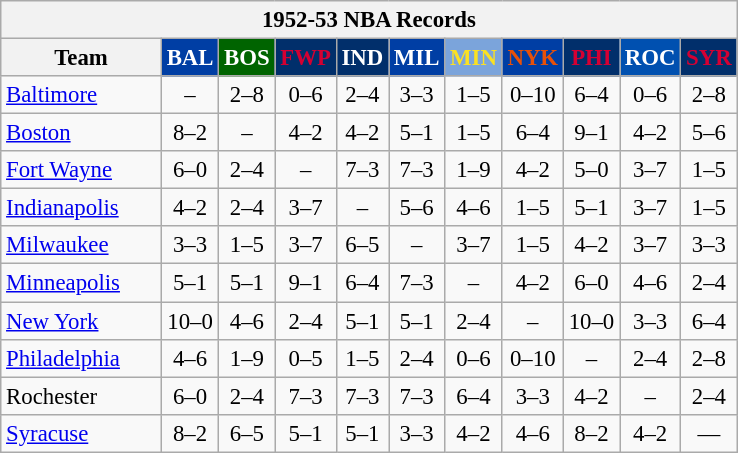<table class="wikitable" style="font-size:95%; text-align:center;">
<tr>
<th colspan=11>1952-53 NBA Records</th>
</tr>
<tr>
<th width=100>Team</th>
<th style="background:#003EA4;color:#FFFFFF;width=35">BAL</th>
<th style="background:#006400;color:#FFFFFF;width=35">BOS</th>
<th style="background:#012F6B;color:#D40032;width=35">FWP</th>
<th style="background:#012F6B;color:#FFFFFF;width=35">IND</th>
<th style="background:#003EA4;color:#FFFFFF;width=35">MIL</th>
<th style="background:#7BA4DB;color:#FBE122;width=35">MIN</th>
<th style="background:#003EA4;color:#E85109;width=35">NYK</th>
<th style="background:#012F6B;color:#D50033;width=35">PHI</th>
<th style="background:#0050B0;color:#FFFFFF;width=35">ROC</th>
<th style="background:#012F6B;color:#D50033;width=35">SYR</th>
</tr>
<tr>
<td style="text-align:left;"><a href='#'>Baltimore</a></td>
<td>–</td>
<td>2–8</td>
<td>0–6</td>
<td>2–4</td>
<td>3–3</td>
<td>1–5</td>
<td>0–10</td>
<td>6–4</td>
<td>0–6</td>
<td>2–8</td>
</tr>
<tr>
<td style="text-align:left;"><a href='#'>Boston</a></td>
<td>8–2</td>
<td>–</td>
<td>4–2</td>
<td>4–2</td>
<td>5–1</td>
<td>1–5</td>
<td>6–4</td>
<td>9–1</td>
<td>4–2</td>
<td>5–6</td>
</tr>
<tr>
<td style="text-align:left;"><a href='#'>Fort Wayne</a></td>
<td>6–0</td>
<td>2–4</td>
<td>–</td>
<td>7–3</td>
<td>7–3</td>
<td>1–9</td>
<td>4–2</td>
<td>5–0</td>
<td>3–7</td>
<td>1–5</td>
</tr>
<tr>
<td style="text-align:left;"><a href='#'>Indianapolis</a></td>
<td>4–2</td>
<td>2–4</td>
<td>3–7</td>
<td>–</td>
<td>5–6</td>
<td>4–6</td>
<td>1–5</td>
<td>5–1</td>
<td>3–7</td>
<td>1–5</td>
</tr>
<tr>
<td style="text-align:left;"><a href='#'>Milwaukee</a></td>
<td>3–3</td>
<td>1–5</td>
<td>3–7</td>
<td>6–5</td>
<td>–</td>
<td>3–7</td>
<td>1–5</td>
<td>4–2</td>
<td>3–7</td>
<td>3–3</td>
</tr>
<tr>
<td style="text-align:left;"><a href='#'>Minneapolis</a></td>
<td>5–1</td>
<td>5–1</td>
<td>9–1</td>
<td>6–4</td>
<td>7–3</td>
<td>–</td>
<td>4–2</td>
<td>6–0</td>
<td>4–6</td>
<td>2–4</td>
</tr>
<tr>
<td style="text-align:left;"><a href='#'>New York</a></td>
<td>10–0</td>
<td>4–6</td>
<td>2–4</td>
<td>5–1</td>
<td>5–1</td>
<td>2–4</td>
<td>–</td>
<td>10–0</td>
<td>3–3</td>
<td>6–4</td>
</tr>
<tr>
<td style="text-align:left;"><a href='#'>Philadelphia</a></td>
<td>4–6</td>
<td>1–9</td>
<td>0–5</td>
<td>1–5</td>
<td>2–4</td>
<td>0–6</td>
<td>0–10</td>
<td>–</td>
<td>2–4</td>
<td>2–8</td>
</tr>
<tr>
<td style="text-align:left;">Rochester</td>
<td>6–0</td>
<td>2–4</td>
<td>7–3</td>
<td>7–3</td>
<td>7–3</td>
<td>6–4</td>
<td>3–3</td>
<td>4–2</td>
<td>–</td>
<td>2–4</td>
</tr>
<tr>
<td style="text-align:left;"><a href='#'>Syracuse</a></td>
<td>8–2</td>
<td>6–5</td>
<td>5–1</td>
<td>5–1</td>
<td>3–3</td>
<td>4–2</td>
<td>4–6</td>
<td>8–2</td>
<td>4–2</td>
<td>—</td>
</tr>
</table>
